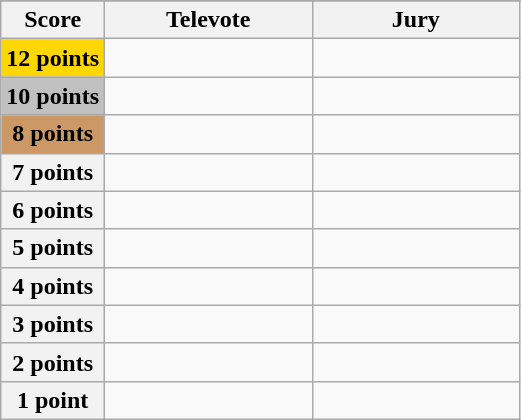<table class="wikitable">
<tr>
</tr>
<tr>
<th scope="col" width="20%">Score</th>
<th scope="col" width="40%">Televote</th>
<th scope="col" width="40%">Jury</th>
</tr>
<tr>
<th scope="row" style="background:gold">12 points</th>
<td></td>
<td></td>
</tr>
<tr>
<th scope="row" style="background:silver">10 points</th>
<td></td>
<td></td>
</tr>
<tr>
<th scope="row" style="background:#CC9966">8 points</th>
<td></td>
<td></td>
</tr>
<tr>
<th scope="row">7 points</th>
<td></td>
<td></td>
</tr>
<tr>
<th scope="row">6 points</th>
<td></td>
<td></td>
</tr>
<tr>
<th scope="row">5 points</th>
<td></td>
<td></td>
</tr>
<tr>
<th scope="row">4 points</th>
<td></td>
<td></td>
</tr>
<tr>
<th scope="row">3 points</th>
<td></td>
<td></td>
</tr>
<tr>
<th scope="row">2 points</th>
<td></td>
<td></td>
</tr>
<tr>
<th scope="row">1 point</th>
<td></td>
<td></td>
</tr>
</table>
